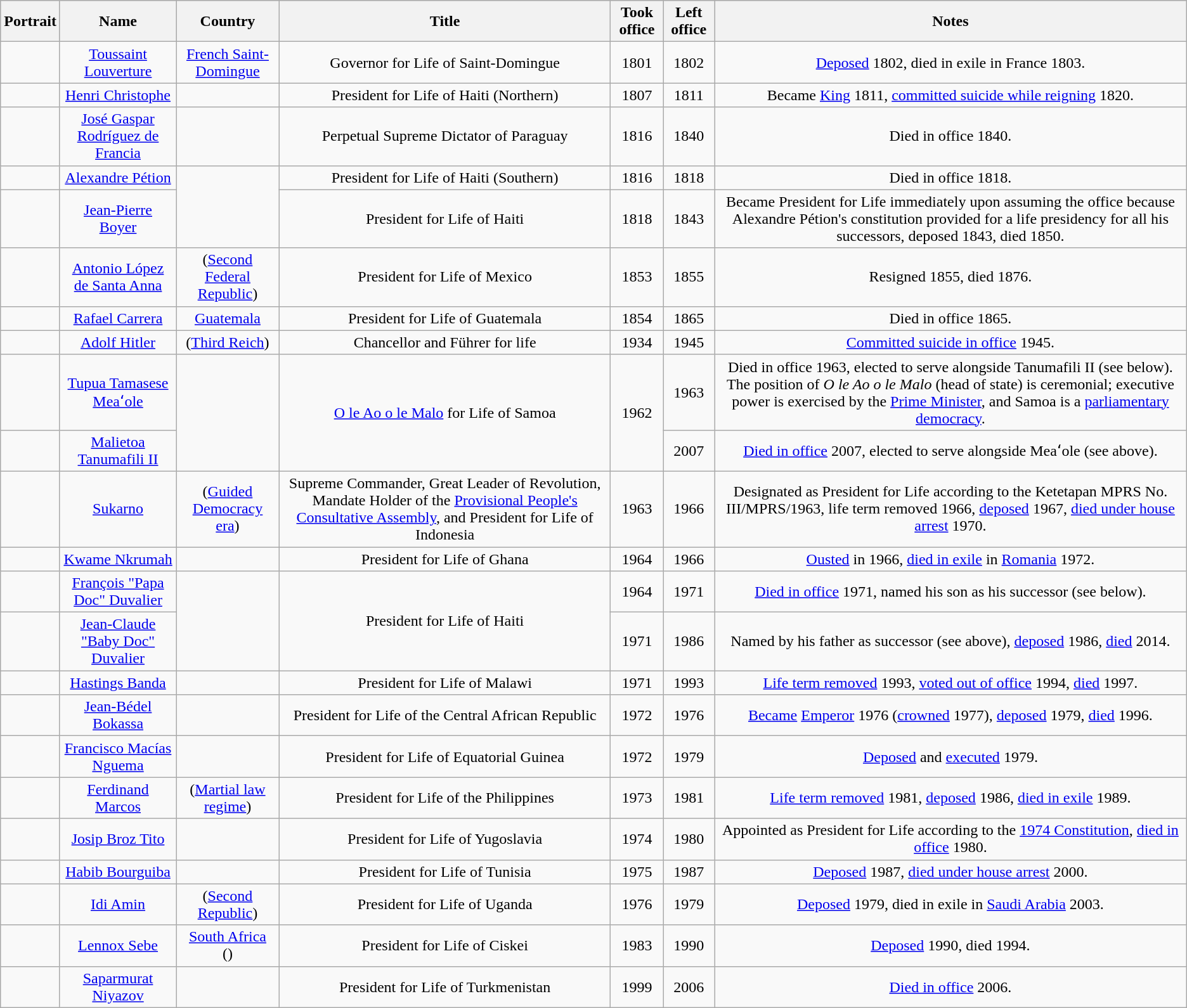<table class="wikitable" style="text-align:center; border-collapse: collapse">
<tr style="background:#cccccc">
<th>Portrait</th>
<th>Name<br></th>
<th>Country</th>
<th>Title</th>
<th>Took office</th>
<th>Left office</th>
<th>Notes</th>
</tr>
<tr>
<td></td>
<td><a href='#'>Toussaint Louverture</a><br></td>
<td> <a href='#'>French Saint-Domingue</a></td>
<td>Governor for Life of Saint-Domingue</td>
<td>1801</td>
<td>1802</td>
<td><a href='#'>Deposed</a> 1802, died in exile in France 1803.</td>
</tr>
<tr>
<td></td>
<td><a href='#'>Henri Christophe</a><br></td>
<td></td>
<td>President for Life of Haiti (Northern)</td>
<td>1807</td>
<td>1811</td>
<td>Became <a href='#'>King</a> 1811, <a href='#'>committed suicide while reigning</a> 1820.</td>
</tr>
<tr>
<td></td>
<td><a href='#'>José Gaspar Rodríguez de Francia</a><br></td>
<td></td>
<td>Perpetual Supreme Dictator of Paraguay</td>
<td>1816</td>
<td>1840</td>
<td>Died in office 1840.</td>
</tr>
<tr>
<td></td>
<td><a href='#'>Alexandre Pétion</a><br></td>
<td rowspan=2></td>
<td>President for Life of Haiti (Southern)</td>
<td>1816</td>
<td>1818</td>
<td>Died in office 1818.</td>
</tr>
<tr>
<td></td>
<td><a href='#'>Jean-Pierre Boyer</a><br></td>
<td>President for Life of Haiti</td>
<td>1818</td>
<td>1843</td>
<td>Became President for Life immediately upon assuming the office because Alexandre Pétion's constitution provided for a life presidency for all his successors, deposed 1843, died 1850.</td>
</tr>
<tr>
<td></td>
<td><a href='#'>Antonio López de Santa Anna</a><br></td>
<td> (<a href='#'>Second Federal Republic</a>)</td>
<td>President for Life of Mexico</td>
<td>1853</td>
<td>1855</td>
<td>Resigned 1855, died 1876.</td>
</tr>
<tr>
<td></td>
<td><a href='#'>Rafael Carrera</a><br></td>
<td> <a href='#'>Guatemala</a></td>
<td>President for Life of Guatemala</td>
<td>1854</td>
<td>1865</td>
<td>Died in office 1865.</td>
</tr>
<tr>
<td></td>
<td><a href='#'>Adolf Hitler</a><br></td>
<td> (<a href='#'>Third Reich</a>)</td>
<td>Chancellor and Führer for life</td>
<td>1934</td>
<td>1945</td>
<td><a href='#'>Committed suicide in office</a> 1945.</td>
</tr>
<tr>
<td></td>
<td><a href='#'>Tupua Tamasese Meaʻole</a><br></td>
<td rowspan=2></td>
<td rowspan=2><a href='#'>O le Ao o le Malo</a> for Life of Samoa</td>
<td rowspan=2>1962</td>
<td>1963</td>
<td>Died in office 1963, elected to serve alongside Tanumafili II (see below). The position of <em>O le Ao o le Malo</em> (head of state) is ceremonial; executive power is exercised by the <a href='#'>Prime Minister</a>, and Samoa is a <a href='#'>parliamentary democracy</a>.</td>
</tr>
<tr>
<td></td>
<td><a href='#'>Malietoa Tanumafili II</a><br></td>
<td>2007</td>
<td><a href='#'>Died in office</a> 2007, elected to serve alongside Meaʻole (see above).</td>
</tr>
<tr>
<td></td>
<td><a href='#'>Sukarno</a><br></td>
<td> (<a href='#'>Guided Democracy era</a>)</td>
<td>Supreme Commander, Great Leader of Revolution, Mandate Holder of the <a href='#'>Provisional People's Consultative Assembly</a>, and President for Life of Indonesia</td>
<td>1963</td>
<td>1966</td>
<td>Designated as President for Life according to the Ketetapan MPRS No. III/MPRS/1963, life term removed 1966, <a href='#'>deposed</a> 1967, <a href='#'>died under house arrest</a> 1970.</td>
</tr>
<tr>
<td></td>
<td><a href='#'>Kwame Nkrumah</a><br></td>
<td></td>
<td>President for Life of Ghana</td>
<td>1964</td>
<td>1966</td>
<td><a href='#'>Ousted</a> in 1966, <a href='#'>died in exile</a> in <a href='#'>Romania</a> 1972.</td>
</tr>
<tr>
<td></td>
<td><a href='#'>François "Papa Doc" Duvalier</a><br></td>
<td rowspan=2></td>
<td rowspan=2>President for Life of Haiti</td>
<td>1964</td>
<td>1971</td>
<td><a href='#'>Died in office</a> 1971, named his son as his successor (see below).</td>
</tr>
<tr>
<td></td>
<td><a href='#'>Jean-Claude "Baby Doc" Duvalier</a><br></td>
<td>1971</td>
<td>1986</td>
<td>Named by his father as successor (see above), <a href='#'>deposed</a> 1986, <a href='#'>died</a> 2014.</td>
</tr>
<tr>
<td></td>
<td><a href='#'>Hastings Banda</a><br></td>
<td></td>
<td>President for Life of Malawi</td>
<td>1971</td>
<td>1993</td>
<td><a href='#'>Life term removed</a> 1993, <a href='#'>voted out of office</a> 1994, <a href='#'>died</a> 1997.</td>
</tr>
<tr>
<td></td>
<td><a href='#'>Jean-Bédel Bokassa</a><br></td>
<td></td>
<td>President for Life of the Central African Republic</td>
<td>1972</td>
<td>1976</td>
<td><a href='#'>Became</a> <a href='#'>Emperor</a> 1976 (<a href='#'>crowned</a> 1977), <a href='#'>deposed</a> 1979, <a href='#'>died</a> 1996.</td>
</tr>
<tr>
<td></td>
<td><a href='#'>Francisco Macías Nguema</a><br></td>
<td></td>
<td>President for Life of Equatorial Guinea</td>
<td>1972</td>
<td>1979</td>
<td><a href='#'>Deposed</a> and <a href='#'>executed</a> 1979.</td>
</tr>
<tr>
<td></td>
<td><a href='#'>Ferdinand Marcos</a><br></td>
<td> (<a href='#'>Martial law regime</a>)</td>
<td>President for Life of the Philippines</td>
<td>1973</td>
<td>1981</td>
<td><a href='#'>Life term removed</a> 1981, <a href='#'>deposed</a> 1986, <a href='#'>died in exile</a> 1989.</td>
</tr>
<tr>
<td></td>
<td><a href='#'>Josip Broz Tito</a><br></td>
<td></td>
<td>President for Life of Yugoslavia</td>
<td>1974</td>
<td>1980</td>
<td>Appointed as President for Life according to the <a href='#'>1974 Constitution</a>, <a href='#'>died in office</a> 1980.</td>
</tr>
<tr>
<td></td>
<td><a href='#'>Habib Bourguiba</a><br></td>
<td></td>
<td>President for Life of Tunisia</td>
<td>1975</td>
<td>1987</td>
<td><a href='#'>Deposed</a> 1987, <a href='#'>died under house arrest</a> 2000.</td>
</tr>
<tr>
<td></td>
<td><a href='#'>Idi Amin</a><br></td>
<td> (<a href='#'>Second Republic</a>)</td>
<td>President for Life of Uganda</td>
<td>1976</td>
<td>1979</td>
<td><a href='#'>Deposed</a> 1979, died in exile in <a href='#'>Saudi Arabia</a> 2003.</td>
</tr>
<tr>
<td></td>
<td><a href='#'>Lennox Sebe</a><br></td>
<td> <a href='#'>South Africa</a><br>()</td>
<td>President for Life of Ciskei</td>
<td>1983</td>
<td>1990</td>
<td><a href='#'>Deposed</a> 1990, died 1994.</td>
</tr>
<tr>
<td></td>
<td><a href='#'>Saparmurat Niyazov</a><br></td>
<td></td>
<td>President for Life of Turkmenistan</td>
<td>1999</td>
<td>2006</td>
<td><a href='#'>Died in office</a> 2006.</td>
</tr>
</table>
